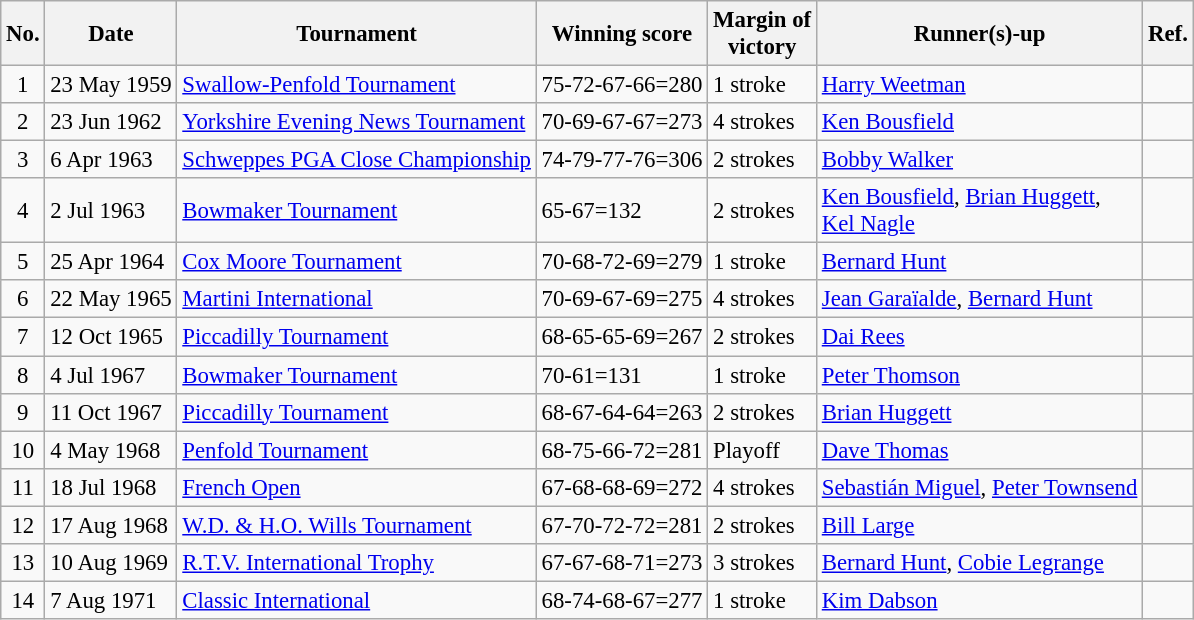<table class="wikitable" style="font-size:95%;">
<tr>
<th>No.</th>
<th>Date</th>
<th>Tournament</th>
<th>Winning score</th>
<th>Margin of<br>victory</th>
<th>Runner(s)-up</th>
<th>Ref.</th>
</tr>
<tr>
<td align=center>1</td>
<td>23 May 1959</td>
<td><a href='#'>Swallow-Penfold Tournament</a></td>
<td>75-72-67-66=280</td>
<td>1 stroke</td>
<td> <a href='#'>Harry Weetman</a></td>
<td></td>
</tr>
<tr>
<td align=center>2</td>
<td>23 Jun 1962</td>
<td><a href='#'>Yorkshire Evening News Tournament</a></td>
<td>70-69-67-67=273</td>
<td>4 strokes</td>
<td> <a href='#'>Ken Bousfield</a></td>
<td></td>
</tr>
<tr>
<td align=center>3</td>
<td>6 Apr 1963</td>
<td><a href='#'>Schweppes PGA Close Championship</a></td>
<td>74-79-77-76=306</td>
<td>2 strokes</td>
<td> <a href='#'>Bobby Walker</a></td>
<td></td>
</tr>
<tr>
<td align=center>4</td>
<td>2 Jul 1963</td>
<td><a href='#'>Bowmaker Tournament</a></td>
<td>65-67=132</td>
<td>2 strokes</td>
<td> <a href='#'>Ken Bousfield</a>,  <a href='#'>Brian Huggett</a>,<br> <a href='#'>Kel Nagle</a></td>
<td></td>
</tr>
<tr>
<td align=center>5</td>
<td>25 Apr 1964</td>
<td><a href='#'>Cox Moore Tournament</a></td>
<td>70-68-72-69=279</td>
<td>1 stroke</td>
<td> <a href='#'>Bernard Hunt</a></td>
<td></td>
</tr>
<tr>
<td align=center>6</td>
<td>22 May 1965</td>
<td><a href='#'>Martini International</a></td>
<td>70-69-67-69=275</td>
<td>4 strokes</td>
<td> <a href='#'>Jean Garaïalde</a>,  <a href='#'>Bernard Hunt</a></td>
<td></td>
</tr>
<tr>
<td align=center>7</td>
<td>12 Oct 1965</td>
<td><a href='#'>Piccadilly Tournament</a></td>
<td>68-65-65-69=267</td>
<td>2 strokes</td>
<td> <a href='#'>Dai Rees</a></td>
<td></td>
</tr>
<tr>
<td align=center>8</td>
<td>4 Jul 1967</td>
<td><a href='#'>Bowmaker Tournament</a></td>
<td>70-61=131</td>
<td>1 stroke</td>
<td> <a href='#'>Peter Thomson</a></td>
<td></td>
</tr>
<tr>
<td align=center>9</td>
<td>11 Oct 1967</td>
<td><a href='#'>Piccadilly Tournament</a></td>
<td>68-67-64-64=263</td>
<td>2 strokes</td>
<td> <a href='#'>Brian Huggett</a></td>
<td></td>
</tr>
<tr>
<td align=center>10</td>
<td>4 May 1968</td>
<td><a href='#'>Penfold Tournament</a></td>
<td>68-75-66-72=281</td>
<td>Playoff</td>
<td> <a href='#'>Dave Thomas</a></td>
<td></td>
</tr>
<tr>
<td align=center>11</td>
<td>18 Jul 1968</td>
<td><a href='#'>French Open</a></td>
<td>67-68-68-69=272</td>
<td>4 strokes</td>
<td> <a href='#'>Sebastián Miguel</a>,  <a href='#'>Peter Townsend</a></td>
<td></td>
</tr>
<tr>
<td align=center>12</td>
<td>17 Aug 1968</td>
<td><a href='#'>W.D. & H.O. Wills Tournament</a></td>
<td>67-70-72-72=281</td>
<td>2 strokes</td>
<td> <a href='#'>Bill Large</a></td>
<td></td>
</tr>
<tr>
<td align=center>13</td>
<td>10 Aug 1969</td>
<td><a href='#'>R.T.V. International Trophy</a></td>
<td>67-67-68-71=273</td>
<td>3 strokes</td>
<td> <a href='#'>Bernard Hunt</a>,  <a href='#'>Cobie Legrange</a></td>
<td></td>
</tr>
<tr>
<td align=center>14</td>
<td>7 Aug 1971</td>
<td><a href='#'>Classic International</a></td>
<td>68-74-68-67=277</td>
<td>1 stroke</td>
<td> <a href='#'>Kim Dabson</a></td>
<td></td>
</tr>
</table>
